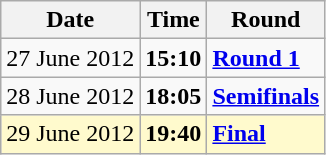<table class="wikitable">
<tr>
<th>Date</th>
<th>Time</th>
<th>Round</th>
</tr>
<tr>
<td>27 June 2012</td>
<td><strong>15:10</strong></td>
<td><strong><a href='#'>Round 1</a></strong></td>
</tr>
<tr>
<td>28 June 2012</td>
<td><strong>18:05</strong></td>
<td><strong><a href='#'>Semifinals</a></strong></td>
</tr>
<tr style=background:lemonchiffon>
<td>29 June 2012</td>
<td><strong>19:40</strong></td>
<td><strong><a href='#'>Final</a></strong></td>
</tr>
</table>
